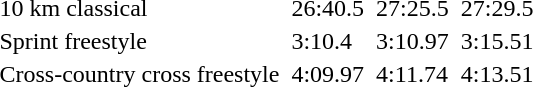<table>
<tr>
<td>10 km classical<br></td>
<td></td>
<td>26:40.5</td>
<td></td>
<td>27:25.5</td>
<td></td>
<td>27:29.5</td>
</tr>
<tr>
<td>Sprint freestyle<br></td>
<td></td>
<td>3:10.4</td>
<td></td>
<td>3:10.97</td>
<td></td>
<td>3:15.51</td>
</tr>
<tr>
<td>Cross-country cross freestyle<br></td>
<td></td>
<td>4:09.97</td>
<td></td>
<td>4:11.74</td>
<td></td>
<td>4:13.51</td>
</tr>
</table>
